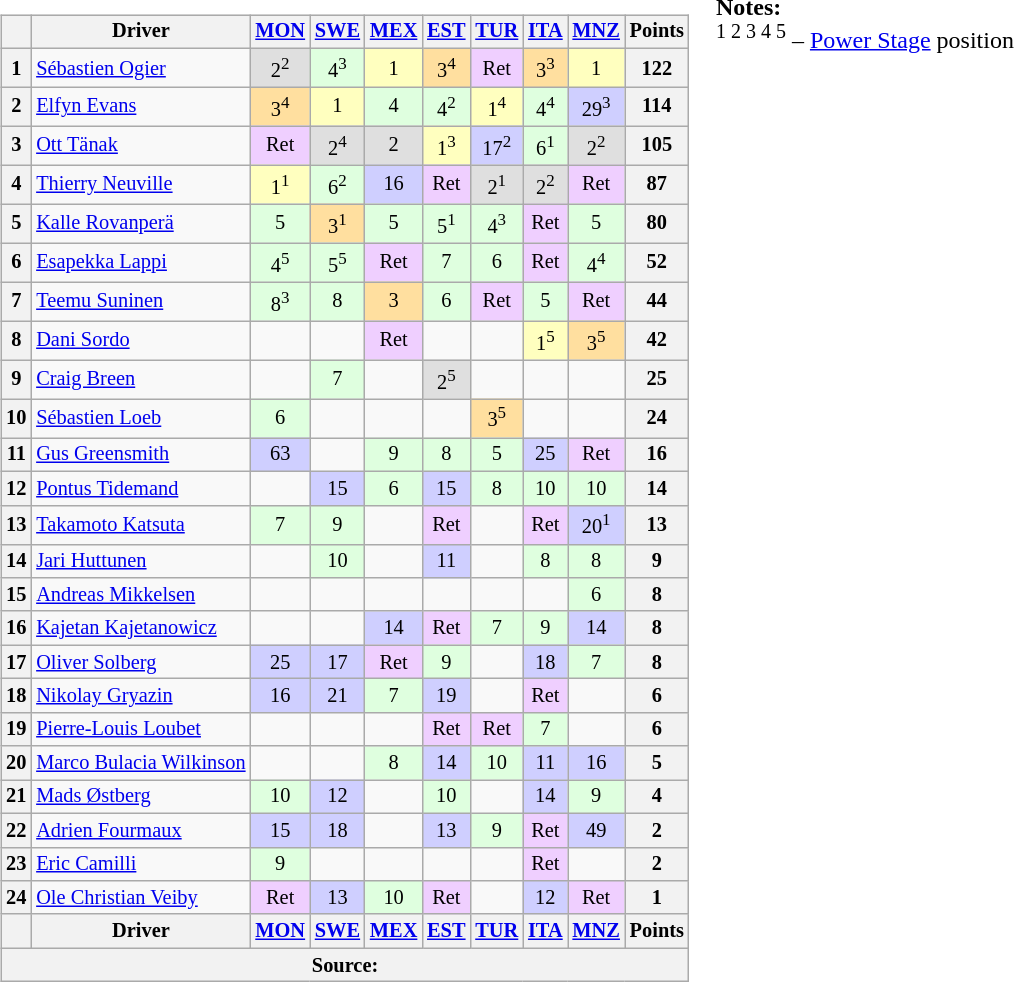<table>
<tr>
<td><br><table class="wikitable" style="font-size: 85%; text-align: center">
<tr valign="top">
<th valign="middle"></th>
<th valign="middle">Driver</th>
<th><a href='#'>MON</a><br></th>
<th><a href='#'>SWE</a><br></th>
<th><a href='#'>MEX</a><br></th>
<th><a href='#'>EST</a><br></th>
<th><a href='#'>TUR</a><br></th>
<th><a href='#'>ITA</a><br></th>
<th><a href='#'>MNZ</a><br></th>
<th valign="middle">Points</th>
</tr>
<tr>
<th>1</th>
<td align="left"> <a href='#'>Sébastien Ogier</a></td>
<td style="background:#dfdfdf">2<sup>2</sup></td>
<td style="background:#dfffdf">4<sup>3</sup></td>
<td style="background:#ffffbf">1</td>
<td style="background:#ffdf9f">3<sup>4</sup></td>
<td style="background:#efcfff">Ret</td>
<td style="background:#ffdf9f">3<sup>3</sup></td>
<td style="background:#ffffbf">1</td>
<th>122</th>
</tr>
<tr>
<th>2</th>
<td align="left"> <a href='#'>Elfyn Evans</a></td>
<td style="background:#ffdf9f">3<sup>4</sup></td>
<td style="background:#ffffbf">1</td>
<td style="background:#dfffdf">4</td>
<td style="background:#dfffdf">4<sup>2</sup></td>
<td style="background:#ffffbf">1<sup>4</sup></td>
<td style="background:#dfffdf">4<sup>4</sup></td>
<td style="background:#cfcfff">29<sup>3</sup></td>
<th>114</th>
</tr>
<tr>
<th>3</th>
<td align="left"> <a href='#'>Ott Tänak</a></td>
<td style="background:#efcfff">Ret</td>
<td style="background:#dfdfdf">2<sup>4</sup></td>
<td style="background:#dfdfdf">2</td>
<td style="background:#ffffbf">1<sup>3</sup></td>
<td style="background:#cfcfff">17<sup>2</sup></td>
<td style="background:#dfffdf">6<sup>1</sup></td>
<td style="background:#dfdfdf">2<sup>2</sup></td>
<th>105</th>
</tr>
<tr>
<th>4</th>
<td align="left"> <a href='#'>Thierry Neuville</a></td>
<td style="background:#ffffbf">1<sup>1</sup></td>
<td style="background:#dfffdf">6<sup>2</sup></td>
<td style="background:#cfcfff">16</td>
<td style="background:#efcfff">Ret</td>
<td style="background:#dfdfdf">2<sup>1</sup></td>
<td style="background:#dfdfdf">2<sup>2</sup></td>
<td style="background:#efcfff">Ret</td>
<th>87</th>
</tr>
<tr>
<th>5</th>
<td align="left"> <a href='#'>Kalle Rovanperä</a></td>
<td style="background:#dfffdf">5</td>
<td style="background:#ffdf9f">3<sup>1</sup></td>
<td style="background:#dfffdf">5</td>
<td style="background:#dfffdf">5<sup>1</sup></td>
<td style="background:#dfffdf">4<sup>3</sup></td>
<td style="background:#efcfff">Ret</td>
<td style="background:#dfffdf">5</td>
<th>80</th>
</tr>
<tr>
<th>6</th>
<td align="left"> <a href='#'>Esapekka Lappi</a></td>
<td style="background:#dfffdf">4<sup>5</sup></td>
<td style="background:#dfffdf">5<sup>5</sup></td>
<td style="background:#efcfff">Ret</td>
<td style="background:#dfffdf">7</td>
<td style="background:#dfffdf">6</td>
<td style="background:#efcfff">Ret</td>
<td style="background:#dfffdf">4<sup>4</sup></td>
<th>52</th>
</tr>
<tr>
<th>7</th>
<td align="left"> <a href='#'>Teemu Suninen</a></td>
<td style="background:#dfffdf">8<sup>3</sup></td>
<td style="background:#dfffdf">8</td>
<td style="background:#ffdf9f">3</td>
<td style="background:#dfffdf">6</td>
<td style="background:#efcfff">Ret</td>
<td style="background:#dfffdf">5</td>
<td style="background:#efcfff">Ret</td>
<th>44</th>
</tr>
<tr>
<th>8</th>
<td align="left"> <a href='#'>Dani Sordo</a></td>
<td></td>
<td></td>
<td style="background:#efcfff">Ret</td>
<td></td>
<td></td>
<td style="background:#ffffbf">1<sup>5</sup></td>
<td style="background:#ffdf9f">3<sup>5</sup></td>
<th>42</th>
</tr>
<tr>
<th>9</th>
<td align="left" nowrap> <a href='#'>Craig Breen</a></td>
<td></td>
<td style="background:#dfffdf">7</td>
<td></td>
<td style="background:#dfdfdf">2<sup>5</sup></td>
<td></td>
<td></td>
<td></td>
<th>25</th>
</tr>
<tr>
<th>10</th>
<td align="left"> <a href='#'>Sébastien Loeb</a></td>
<td style="background:#dfffdf">6</td>
<td></td>
<td></td>
<td></td>
<td style="background:#ffdf9f">3<sup>5</sup></td>
<td></td>
<td></td>
<th>24</th>
</tr>
<tr>
<th>11</th>
<td align="left"> <a href='#'>Gus Greensmith</a></td>
<td style="background:#cfcfff">63</td>
<td></td>
<td style="background:#dfffdf">9</td>
<td style="background:#dfffdf">8</td>
<td style="background:#dfffdf">5</td>
<td style="background:#cfcfff">25</td>
<td style="background:#efcfff">Ret</td>
<th>16</th>
</tr>
<tr>
<th>12</th>
<td align="left" nowrap> <a href='#'>Pontus Tidemand</a></td>
<td></td>
<td style="background:#cfcfff">15</td>
<td style="background:#dfffdf">6</td>
<td style="background:#cfcfff">15</td>
<td style="background:#dfffdf">8</td>
<td style="background:#dfffdf">10</td>
<td style="background:#dfffdf">10</td>
<th>14</th>
</tr>
<tr>
<th>13</th>
<td align="left" nowrap> <a href='#'>Takamoto Katsuta</a></td>
<td style="background:#dfffdf">7</td>
<td style="background:#dfffdf">9</td>
<td></td>
<td style="background:#efcfff">Ret</td>
<td></td>
<td style="background:#efcfff">Ret</td>
<td style="background:#cfcfff">20<sup>1</sup></td>
<th>13</th>
</tr>
<tr>
<th>14</th>
<td align="left" nowrap> <a href='#'>Jari Huttunen</a></td>
<td></td>
<td style="background:#dfffdf">10</td>
<td></td>
<td style="background:#cfcfff">11</td>
<td></td>
<td style="background:#dfffdf">8</td>
<td style="background:#dfffdf">8</td>
<th>9</th>
</tr>
<tr>
<th>15</th>
<td align="left" nowrap> <a href='#'>Andreas Mikkelsen</a></td>
<td></td>
<td></td>
<td></td>
<td></td>
<td></td>
<td></td>
<td style="background:#dfffdf">6</td>
<th>8</th>
</tr>
<tr>
<th>16</th>
<td align="left"> <a href='#'>Kajetan Kajetanowicz</a></td>
<td></td>
<td></td>
<td style="background:#cfcfff">14</td>
<td style="background:#efcfff">Ret</td>
<td style="background:#dfffdf">7</td>
<td style="background:#dfffdf">9</td>
<td style="background:#cfcfff">14</td>
<th>8</th>
</tr>
<tr>
<th>17</th>
<td align="left" nowrap> <a href='#'>Oliver Solberg</a></td>
<td style="background:#cfcfff">25</td>
<td style="background:#cfcfff">17</td>
<td style="background:#efcfff">Ret</td>
<td style="background:#dfffdf">9</td>
<td></td>
<td style="background:#cfcfff">18</td>
<td style="background:#dfffdf">7</td>
<th>8</th>
</tr>
<tr>
<th>18</th>
<td align="left" nowrap> <a href='#'>Nikolay Gryazin</a></td>
<td style="background:#cfcfff">16</td>
<td style="background:#cfcfff">21</td>
<td style="background:#dfffdf">7</td>
<td style="background:#cfcfff">19</td>
<td></td>
<td style="background:#efcfff">Ret</td>
<td></td>
<th>6</th>
</tr>
<tr>
<th>19</th>
<td align="left"> <a href='#'>Pierre-Louis Loubet</a></td>
<td></td>
<td></td>
<td></td>
<td style="background:#efcfff">Ret</td>
<td style="background:#efcfff">Ret</td>
<td style="background:#dfffdf">7</td>
<td></td>
<th>6</th>
</tr>
<tr>
<th>20</th>
<td align="left" nowrap> <a href='#'>Marco Bulacia Wilkinson</a></td>
<td></td>
<td></td>
<td style="background:#dfffdf">8</td>
<td style="background:#cfcfff">14</td>
<td style="background:#dfffdf">10</td>
<td style="background:#cfcfff">11</td>
<td style="background:#cfcfff">16</td>
<th>5</th>
</tr>
<tr>
<th>21</th>
<td align="left" nowrap> <a href='#'>Mads Østberg</a></td>
<td style="background:#dfffdf">10</td>
<td style="background:#cfcfff">12</td>
<td></td>
<td style="background:#dfffdf">10</td>
<td></td>
<td style="background:#cfcfff">14</td>
<td style="background:#dfffdf">9</td>
<th>4</th>
</tr>
<tr>
<th>22</th>
<td align="left" nowrap> <a href='#'>Adrien Fourmaux</a></td>
<td style="background:#cfcfff">15</td>
<td style="background:#cfcfff">18</td>
<td></td>
<td style="background:#cfcfff">13</td>
<td style="background:#dfffdf">9</td>
<td style="background:#efcfff">Ret</td>
<td style="background:#cfcfff">49</td>
<th>2</th>
</tr>
<tr>
<th>23</th>
<td align="left" nowrap> <a href='#'>Eric Camilli</a></td>
<td style="background:#dfffdf">9</td>
<td></td>
<td></td>
<td></td>
<td></td>
<td style="background:#efcfff">Ret</td>
<td></td>
<th>2</th>
</tr>
<tr>
<th>24</th>
<td align="left" nowrap> <a href='#'>Ole Christian Veiby</a></td>
<td style="background:#efcfff">Ret</td>
<td style="background:#cfcfff">13</td>
<td style="background:#dfffdf">10</td>
<td style="background:#efcfff">Ret</td>
<td></td>
<td style="background:#cfcfff">12</td>
<td style="background:#efcfff">Ret</td>
<th>1</th>
</tr>
<tr>
<th valign="middle"></th>
<th valign="middle">Driver</th>
<th><a href='#'>MON</a><br></th>
<th><a href='#'>SWE</a><br></th>
<th><a href='#'>MEX</a><br></th>
<th><a href='#'>EST</a><br></th>
<th><a href='#'>TUR</a><br></th>
<th><a href='#'>ITA</a><br></th>
<th><a href='#'>MNZ</a><br></th>
<th valign="middle">Points</th>
</tr>
<tr>
<th colspan="10">Source:</th>
</tr>
</table>
</td>
<td valign="top"><br>
<span><strong>Notes:</strong><br><sup>1 2 3 4 5</sup> – <a href='#'>Power Stage</a> position</span></td>
</tr>
</table>
